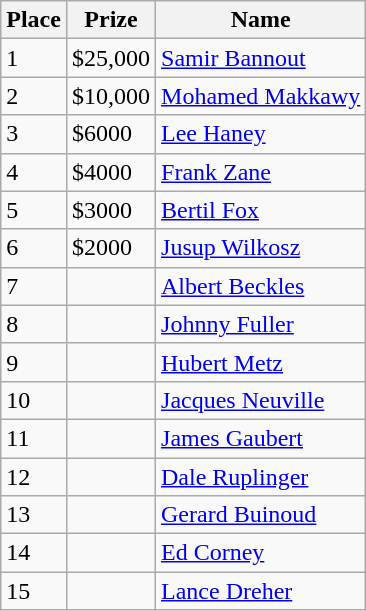<table class="wikitable">
<tr>
<th>Place</th>
<th>Prize</th>
<th>Name</th>
</tr>
<tr>
<td>1</td>
<td>$25,000</td>
<td> <a href='#'>Samir Bannout</a></td>
</tr>
<tr>
<td>2</td>
<td>$10,000</td>
<td> <a href='#'>Mohamed Makkawy</a></td>
</tr>
<tr>
<td>3</td>
<td>$6000</td>
<td> <a href='#'>Lee Haney</a></td>
</tr>
<tr>
<td>4</td>
<td>$4000</td>
<td> <a href='#'>Frank Zane</a></td>
</tr>
<tr>
<td>5</td>
<td>$3000</td>
<td> <a href='#'>Bertil Fox</a></td>
</tr>
<tr>
<td>6</td>
<td>$2000</td>
<td> <a href='#'>Jusup Wilkosz</a></td>
</tr>
<tr>
<td>7</td>
<td></td>
<td> <a href='#'>Albert Beckles</a></td>
</tr>
<tr>
<td>8</td>
<td></td>
<td> <a href='#'>Johnny Fuller</a></td>
</tr>
<tr>
<td>9</td>
<td></td>
<td> <a href='#'>Hubert Metz</a></td>
</tr>
<tr>
<td>10</td>
<td></td>
<td> <a href='#'>Jacques Neuville</a></td>
</tr>
<tr>
<td>11</td>
<td></td>
<td> <a href='#'>James Gaubert</a></td>
</tr>
<tr>
<td>12</td>
<td></td>
<td> <a href='#'>Dale Ruplinger</a></td>
</tr>
<tr>
<td>13</td>
<td></td>
<td> <a href='#'>Gerard Buinoud</a></td>
</tr>
<tr>
<td>14</td>
<td></td>
<td> <a href='#'>Ed Corney</a></td>
</tr>
<tr>
<td>15</td>
<td></td>
<td> <a href='#'>Lance Dreher</a></td>
</tr>
</table>
